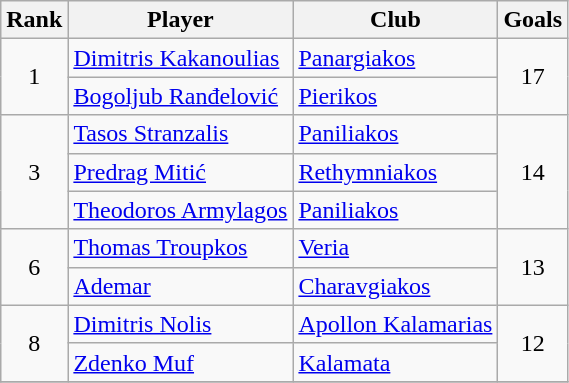<table class="wikitable" style="text-align:center">
<tr>
<th>Rank</th>
<th>Player</th>
<th>Club</th>
<th>Goals</th>
</tr>
<tr>
<td rowspan="2">1</td>
<td align="left"> <a href='#'>Dimitris Kakanoulias</a></td>
<td align="left"><a href='#'>Panargiakos</a></td>
<td rowspan="2">17</td>
</tr>
<tr>
<td align="left"> <a href='#'>Bogoljub Ranđelović</a></td>
<td align="left"><a href='#'>Pierikos</a></td>
</tr>
<tr>
<td rowspan="3">3</td>
<td align="left"> <a href='#'>Tasos Stranzalis</a></td>
<td align="left"><a href='#'>Paniliakos</a></td>
<td rowspan="3">14</td>
</tr>
<tr>
<td align="left"> <a href='#'>Predrag Mitić</a></td>
<td align="left"><a href='#'>Rethymniakos</a></td>
</tr>
<tr>
<td align="left"> <a href='#'>Theodoros Armylagos</a></td>
<td align="left"><a href='#'>Paniliakos</a></td>
</tr>
<tr>
<td rowspan="2">6</td>
<td align="left"> <a href='#'>Thomas Troupkos</a></td>
<td align="left"><a href='#'>Veria</a></td>
<td rowspan="2">13</td>
</tr>
<tr>
<td align="left"> <a href='#'>Ademar</a></td>
<td align="left"><a href='#'>Charavgiakos</a></td>
</tr>
<tr>
<td rowspan="2">8</td>
<td align="left"> <a href='#'>Dimitris Nolis</a></td>
<td align="left"><a href='#'>Apollon Kalamarias</a></td>
<td rowspan="2">12</td>
</tr>
<tr>
<td align="left"> <a href='#'>Zdenko Muf</a></td>
<td align="left"><a href='#'>Kalamata</a></td>
</tr>
<tr>
</tr>
</table>
